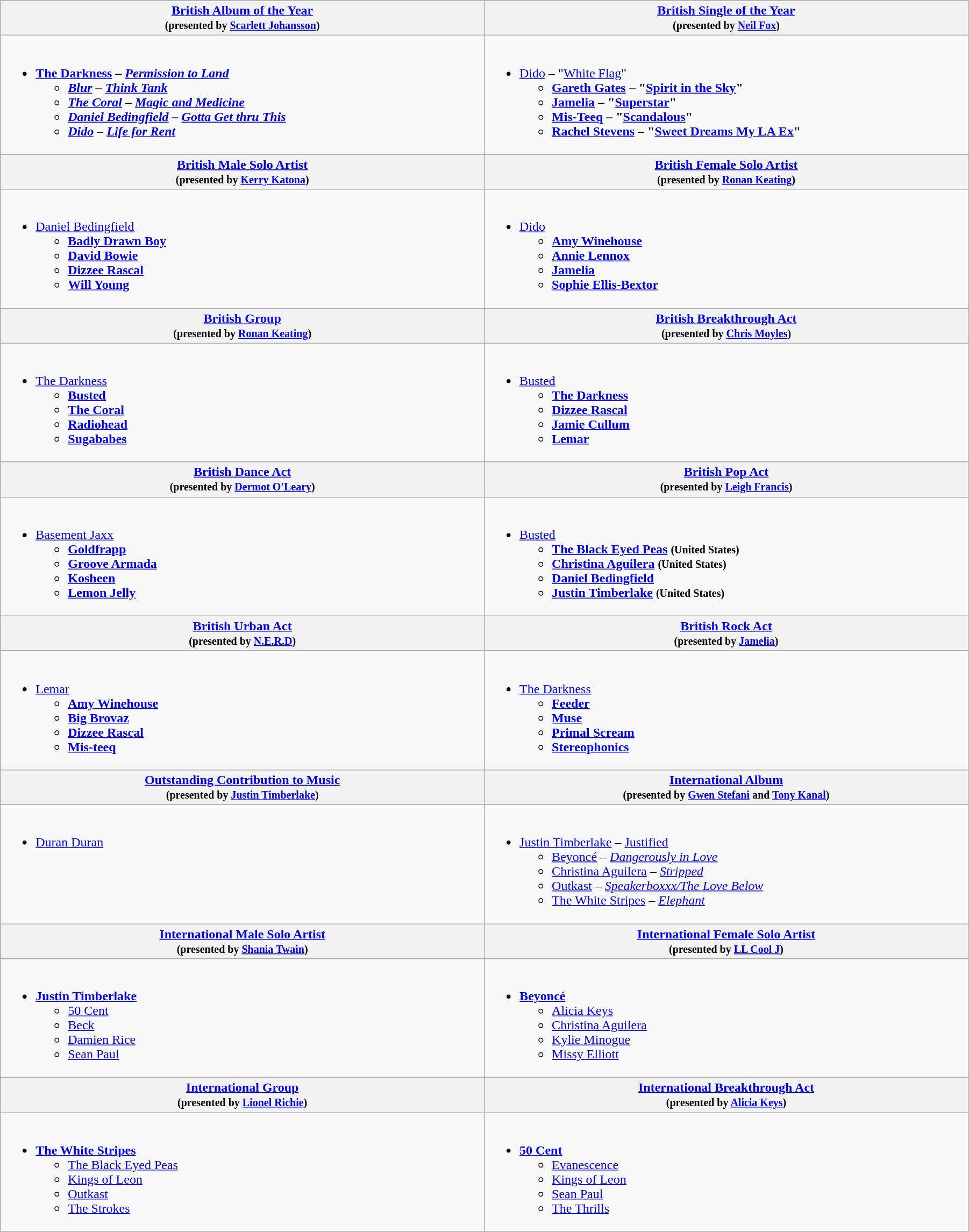<table class="wikitable" style="width:95%">
<tr bgcolor="#bebebe">
<th width="50%"><a href='#'>British Album of the Year</a><br><small>(presented by <a href='#'>Scarlett Johansson</a>)</small></th>
<th width="50%"><a href='#'>British Single of the Year</a><br><small>(presented by <a href='#'>Neil Fox</a>)</small></th>
</tr>
<tr>
<td valign="top"><br><ul><li><strong><a href='#'>The Darkness</a> – <em><a href='#'>Permission to Land</a><strong><em><ul><li><a href='#'>Blur</a> – </em><a href='#'>Think Tank</a><em></li><li><a href='#'>The Coral</a> – </em><a href='#'>Magic and Medicine</a><em></li><li><a href='#'>Daniel Bedingfield</a> – </em><a href='#'>Gotta Get thru This</a><em></li><li><a href='#'>Dido</a> – </em><a href='#'>Life for Rent</a><em></li></ul></li></ul></td>
<td valign="top"><br><ul><li></strong><a href='#'>Dido</a> – "<a href='#'>White Flag</a>"<strong><ul><li><a href='#'>Gareth Gates</a> – "<a href='#'>Spirit in the Sky</a>"</li><li><a href='#'>Jamelia</a> – "<a href='#'>Superstar</a>"</li><li><a href='#'>Mis-Teeq</a> – "<a href='#'>Scandalous</a>"</li><li><a href='#'>Rachel Stevens</a> – "<a href='#'>Sweet Dreams My LA Ex</a>"</li></ul></li></ul></td>
</tr>
<tr>
<th width="50%"><a href='#'>British Male Solo Artist</a><br><small>(presented by <a href='#'>Kerry Katona</a>)</small></th>
<th width="50%"><a href='#'>British Female Solo Artist</a><br><small>(presented by <a href='#'>Ronan Keating</a>)</small></th>
</tr>
<tr>
<td valign="top"><br><ul><li></strong><a href='#'>Daniel Bedingfield</a><strong><ul><li><a href='#'>Badly Drawn Boy</a></li><li><a href='#'>David Bowie</a></li><li><a href='#'>Dizzee Rascal</a></li><li><a href='#'>Will Young</a></li></ul></li></ul></td>
<td valign="top"><br><ul><li></strong><a href='#'>Dido</a><strong><ul><li><a href='#'>Amy Winehouse</a></li><li><a href='#'>Annie Lennox</a></li><li><a href='#'>Jamelia</a></li><li><a href='#'>Sophie Ellis-Bextor</a></li></ul></li></ul></td>
</tr>
<tr>
<th width="50%"><a href='#'>British Group</a><br><small>(presented by <a href='#'>Ronan Keating</a>)</small></th>
<th width="50%"><a href='#'>British Breakthrough Act</a><br><small>(presented by <a href='#'>Chris Moyles</a>)</small></th>
</tr>
<tr>
<td valign="top"><br><ul><li></strong><a href='#'>The Darkness</a><strong><ul><li><a href='#'>Busted</a></li><li><a href='#'>The Coral</a></li><li><a href='#'>Radiohead</a></li><li><a href='#'>Sugababes</a></li></ul></li></ul></td>
<td valign="top"><br><ul><li></strong><a href='#'>Busted</a><strong><ul><li><a href='#'>The Darkness</a></li><li><a href='#'>Dizzee Rascal</a></li><li><a href='#'>Jamie Cullum</a></li><li><a href='#'>Lemar</a></li></ul></li></ul></td>
</tr>
<tr>
<th width="50%"><a href='#'>British Dance Act</a><br><small>(presented by <a href='#'>Dermot O'Leary</a>)</small></th>
<th width="50%"><a href='#'>British Pop Act</a><br><small>(presented by <a href='#'>Leigh Francis</a>)</small></th>
</tr>
<tr>
<td valign="top"><br><ul><li></strong><a href='#'>Basement Jaxx</a><strong><ul><li><a href='#'>Goldfrapp</a></li><li><a href='#'>Groove Armada</a></li><li><a href='#'>Kosheen</a></li><li><a href='#'>Lemon Jelly</a></li></ul></li></ul></td>
<td valign="top"><br><ul><li></strong><a href='#'>Busted</a><strong><ul><li><a href='#'>The Black Eyed Peas</a> <small>(United States)</small></li><li><a href='#'>Christina Aguilera</a> <small>(United States)</small></li><li><a href='#'>Daniel Bedingfield</a></li><li><a href='#'>Justin Timberlake</a> <small>(United States)</small></li></ul></li></ul></td>
</tr>
<tr>
<th width="50%"><a href='#'>British Urban Act</a><br><small>(presented by <a href='#'>N.E.R.D</a>)</small></th>
<th width="50%"><a href='#'>British Rock Act</a><br><small>(presented by <a href='#'>Jamelia</a>)</small></th>
</tr>
<tr>
<td valign="top"><br><ul><li></strong><a href='#'>Lemar</a><strong><ul><li><a href='#'>Amy Winehouse</a></li><li><a href='#'>Big Brovaz</a></li><li><a href='#'>Dizzee Rascal</a></li><li><a href='#'>Mis-teeq</a></li></ul></li></ul></td>
<td valign="top"><br><ul><li></strong><a href='#'>The Darkness</a><strong><ul><li><a href='#'>Feeder</a></li><li><a href='#'>Muse</a></li><li><a href='#'>Primal Scream</a></li><li><a href='#'>Stereophonics</a></li></ul></li></ul></td>
</tr>
<tr>
<th width="50%"><a href='#'>Outstanding Contribution to Music</a><br><small>(presented by <a href='#'>Justin Timberlake</a>)</small></th>
<th width="50%"><a href='#'>International Album</a><br><small>(presented by <a href='#'>Gwen Stefani</a> and <a href='#'>Tony Kanal</a>)</small></th>
</tr>
<tr>
<td valign="top"><br><ul><li></strong><a href='#'>Duran Duran</a><strong></li></ul></td>
<td valign="top"><br><ul><li></strong><a href='#'>Justin Timberlake</a> – </em><a href='#'>Justified</a></em></strong><ul><li><a href='#'>Beyoncé</a> – <em><a href='#'>Dangerously in Love</a></em></li><li><a href='#'>Christina Aguilera</a> – <em><a href='#'>Stripped</a></em></li><li><a href='#'>Outkast</a> – <em><a href='#'>Speakerboxxx/The Love Below</a></em></li><li><a href='#'>The White Stripes</a> – <em><a href='#'>Elephant</a></em></li></ul></li></ul></td>
</tr>
<tr>
<th width="50%"><a href='#'>International Male Solo Artist</a><br><small>(presented by <a href='#'>Shania Twain</a>)</small></th>
<th width="50%"><a href='#'>International Female Solo Artist</a><br><small>(presented by <a href='#'>LL Cool J</a>)</small></th>
</tr>
<tr>
<td valign="top"><br><ul><li><strong><a href='#'>Justin Timberlake</a></strong><ul><li><a href='#'>50 Cent</a></li><li><a href='#'>Beck</a></li><li><a href='#'>Damien Rice</a></li><li><a href='#'>Sean Paul</a></li></ul></li></ul></td>
<td valign="top"><br><ul><li><strong><a href='#'>Beyoncé</a></strong><ul><li><a href='#'>Alicia Keys</a></li><li><a href='#'>Christina Aguilera</a></li><li><a href='#'>Kylie Minogue</a></li><li><a href='#'>Missy Elliott</a></li></ul></li></ul></td>
</tr>
<tr>
<th width="50%"><a href='#'>International Group</a><br><small>(presented by <a href='#'>Lionel Richie</a>)</small></th>
<th width="50%"><a href='#'>International Breakthrough Act</a><br><small>(presented by <a href='#'>Alicia Keys</a>)</small></th>
</tr>
<tr>
<td valign="top"><br><ul><li><strong><a href='#'>The White Stripes</a></strong><ul><li><a href='#'>The Black Eyed Peas</a></li><li><a href='#'>Kings of Leon</a></li><li><a href='#'>Outkast</a></li><li><a href='#'>The Strokes</a></li></ul></li></ul></td>
<td valign="top"><br><ul><li><strong><a href='#'>50 Cent</a></strong><ul><li><a href='#'>Evanescence</a></li><li><a href='#'>Kings of Leon</a></li><li><a href='#'>Sean Paul</a></li><li><a href='#'>The Thrills</a></li></ul></li></ul></td>
</tr>
</table>
